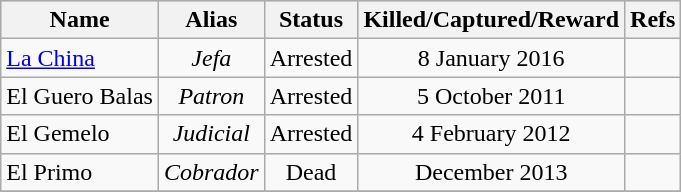<table class="wikitable sortable">
<tr style="background:#CCCCCC;">
<th>Name</th>
<th>Alias</th>
<th>Status</th>
<th>Killed/Captured/Reward</th>
<th>Refs</th>
</tr>
<tr>
<td><a href='#'>La China</a></td>
<td align="center"><em>Jefa</em></td>
<td align="center">Arrested</td>
<td align="center">8 January 2016</td>
<td align="center"></td>
</tr>
<tr>
<td>El Guero Balas</td>
<td align="center"><em>Patron</em></td>
<td align="center">Arrested</td>
<td align="center">5 October 2011</td>
<td align="center"></td>
</tr>
<tr>
<td>El Gemelo</td>
<td align="center"><em>Judicial</em></td>
<td align="center">Arrested</td>
<td align="center">4 February 2012</td>
<td align="center"></td>
</tr>
<tr>
<td>El Primo</td>
<td align="center"><em>Cobrador</em></td>
<td align="center">Dead</td>
<td align="center">December 2013</td>
<td align="center"></td>
</tr>
<tr>
</tr>
</table>
